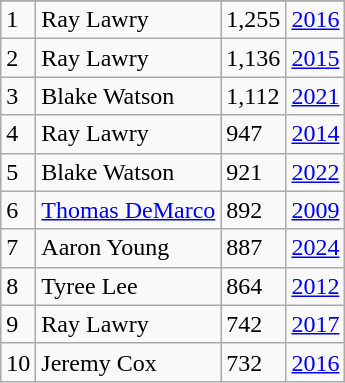<table class="wikitable">
<tr>
</tr>
<tr>
<td>1</td>
<td>Ray Lawry</td>
<td>1,255</td>
<td><a href='#'>2016</a></td>
</tr>
<tr>
<td>2</td>
<td>Ray Lawry</td>
<td>1,136</td>
<td><a href='#'>2015</a></td>
</tr>
<tr>
<td>3</td>
<td>Blake Watson</td>
<td>1,112</td>
<td><a href='#'>2021</a></td>
</tr>
<tr>
<td>4</td>
<td>Ray Lawry</td>
<td>947</td>
<td><a href='#'>2014</a></td>
</tr>
<tr>
<td>5</td>
<td>Blake Watson</td>
<td>921</td>
<td><a href='#'>2022</a></td>
</tr>
<tr>
<td>6</td>
<td><a href='#'>Thomas DeMarco</a></td>
<td>892</td>
<td><a href='#'>2009</a></td>
</tr>
<tr>
<td>7</td>
<td>Aaron Young</td>
<td>887</td>
<td><a href='#'>2024</a></td>
</tr>
<tr>
<td>8</td>
<td>Tyree Lee</td>
<td>864</td>
<td><a href='#'>2012</a></td>
</tr>
<tr>
<td>9</td>
<td>Ray Lawry</td>
<td>742</td>
<td><a href='#'>2017</a></td>
</tr>
<tr>
<td>10</td>
<td>Jeremy Cox</td>
<td>732</td>
<td><a href='#'>2016</a></td>
</tr>
</table>
